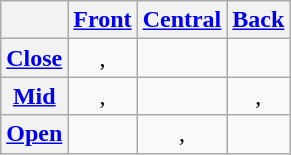<table class="wikitable" style="text-align:center">
<tr>
<th></th>
<th><a href='#'>Front</a></th>
<th><a href='#'>Central</a></th>
<th><a href='#'>Back</a></th>
</tr>
<tr>
<th><a href='#'>Close</a></th>
<td>,  </td>
<td></td>
<td> </td>
</tr>
<tr>
<th><a href='#'>Mid</a></th>
<td>,  </td>
<td></td>
<td>,  </td>
</tr>
<tr>
<th><a href='#'>Open</a></th>
<td></td>
<td>,  </td>
<td></td>
</tr>
</table>
